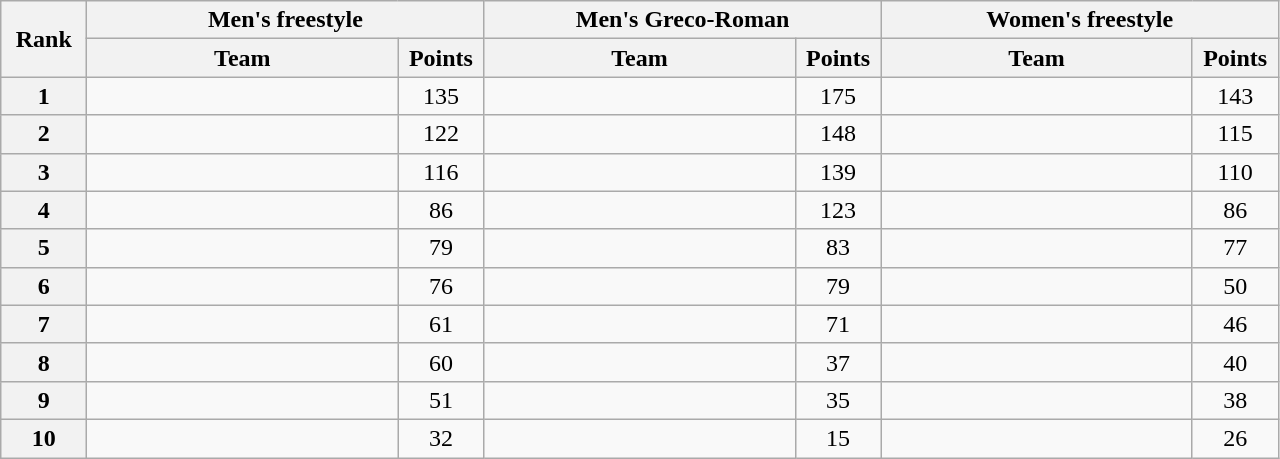<table class="wikitable" style="text-align:center;">
<tr>
<th width=50 rowspan="2">Rank</th>
<th colspan="2">Men's freestyle</th>
<th colspan="2">Men's Greco-Roman</th>
<th colspan="2">Women's freestyle</th>
</tr>
<tr>
<th width=200>Team</th>
<th width=50>Points</th>
<th width=200>Team</th>
<th width=50>Points</th>
<th width=200>Team</th>
<th width=50>Points</th>
</tr>
<tr>
<th>1</th>
<td align=left></td>
<td>135</td>
<td align=left></td>
<td>175</td>
<td align=left></td>
<td>143</td>
</tr>
<tr>
<th>2</th>
<td align=left></td>
<td>122</td>
<td align=left></td>
<td>148</td>
<td align=left></td>
<td>115</td>
</tr>
<tr>
<th>3</th>
<td align=left></td>
<td>116</td>
<td align=left></td>
<td>139</td>
<td align=left></td>
<td>110</td>
</tr>
<tr>
<th>4</th>
<td align=left></td>
<td>86</td>
<td align=left></td>
<td>123</td>
<td align=left></td>
<td>86</td>
</tr>
<tr>
<th>5</th>
<td align=left></td>
<td>79</td>
<td align=left></td>
<td>83</td>
<td align=left></td>
<td>77</td>
</tr>
<tr>
<th>6</th>
<td align=left></td>
<td>76</td>
<td align=left></td>
<td>79</td>
<td align=left></td>
<td>50</td>
</tr>
<tr>
<th>7</th>
<td align=left></td>
<td>61</td>
<td align=left></td>
<td>71</td>
<td align=left></td>
<td>46</td>
</tr>
<tr>
<th>8</th>
<td align=left></td>
<td>60</td>
<td align=left></td>
<td>37</td>
<td align=left></td>
<td>40</td>
</tr>
<tr>
<th>9</th>
<td align=left></td>
<td>51</td>
<td align=left></td>
<td>35</td>
<td align=left></td>
<td>38</td>
</tr>
<tr>
<th>10</th>
<td align=left></td>
<td>32</td>
<td align=left></td>
<td>15</td>
<td align=left></td>
<td>26</td>
</tr>
</table>
